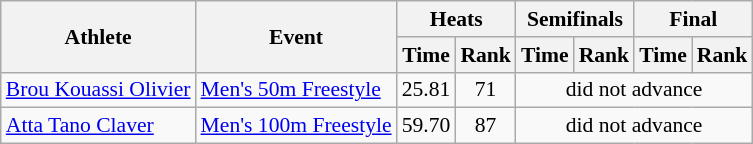<table class=wikitable style="font-size:90%">
<tr>
<th rowspan="2">Athlete</th>
<th rowspan="2">Event</th>
<th colspan="2">Heats</th>
<th colspan="2">Semifinals</th>
<th colspan="2">Final</th>
</tr>
<tr>
<th>Time</th>
<th>Rank</th>
<th>Time</th>
<th>Rank</th>
<th>Time</th>
<th>Rank</th>
</tr>
<tr>
<td rowspan="1"><a href='#'>Brou Kouassi Olivier</a></td>
<td><a href='#'>Men's 50m Freestyle</a></td>
<td align=center>25.81</td>
<td align=center>71</td>
<td align=center colspan=4>did not advance</td>
</tr>
<tr>
<td rowspan="1"><a href='#'>Atta Tano Claver</a></td>
<td><a href='#'>Men's 100m Freestyle</a></td>
<td align=center>59.70</td>
<td align=center>87</td>
<td align=center colspan=4>did not advance</td>
</tr>
</table>
